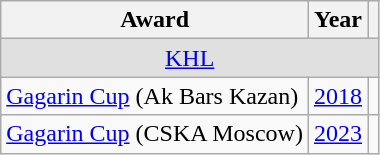<table class="wikitable">
<tr>
<th>Award</th>
<th>Year</th>
<th></th>
</tr>
<tr ALIGN="center" bgcolor="#e0e0e0">
<td colspan="3"><a href='#'>KHL</a></td>
</tr>
<tr>
<td><a href='#'>Gagarin Cup</a> (Ak Bars Kazan)</td>
<td><a href='#'>2018</a></td>
<td></td>
</tr>
<tr>
<td><a href='#'>Gagarin Cup</a> (CSKA Moscow)</td>
<td><a href='#'>2023</a></td>
<td></td>
</tr>
</table>
